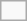<table class="infobox">
<tr>
<td></td>
<td></td>
</tr>
</table>
